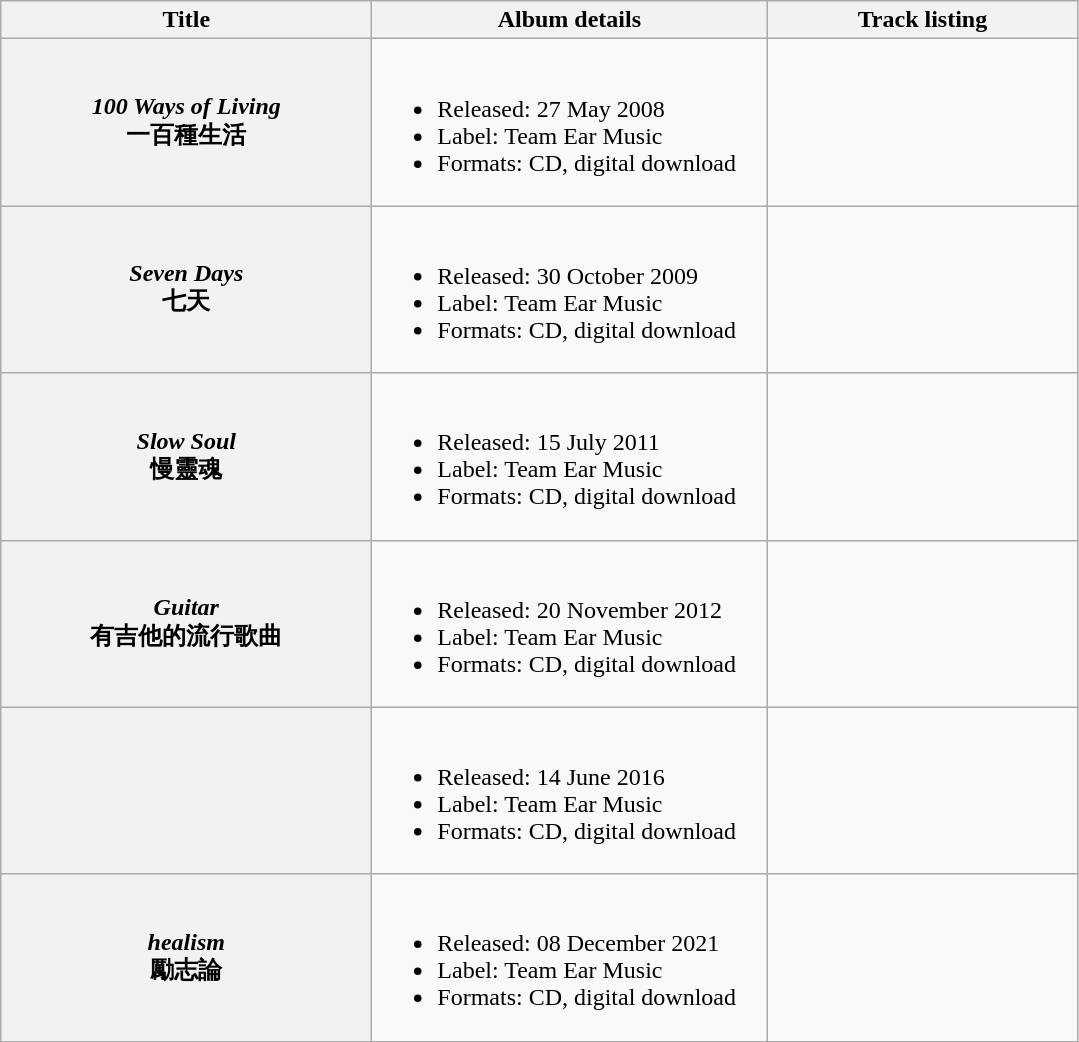<table class="wikitable plainrowheaders" style="text-align:center;">
<tr>
<th style="width:15em;">Title</th>
<th style="width:16em;">Album details</th>
<th style="width:200px;">Track listing</th>
</tr>
<tr>
<th scope="row"><em>100 Ways of Living</em> <br>一百種生活</th>
<td align="left"><br><ul><li>Released: 27 May 2008</li><li>Label: Team Ear Music</li><li>Formats: CD, digital download</li></ul></td>
<td align="center"></td>
</tr>
<tr>
<th scope="row"><em>Seven Days</em> <br>七天</th>
<td align="left"><br><ul><li>Released: 30 October 2009</li><li>Label: Team Ear Music</li><li>Formats: CD, digital download</li></ul></td>
<td align="center"></td>
</tr>
<tr>
<th scope="row"><em>Slow Soul</em> <br>慢靈魂</th>
<td align="left"><br><ul><li>Released: 15 July 2011</li><li>Label: Team Ear Music</li><li>Formats: CD, digital download</li></ul></td>
<td align="center"></td>
</tr>
<tr>
<th scope="row"><em>Guitar</em> <br>有吉他的流行歌曲</th>
<td align="left"><br><ul><li>Released: 20 November 2012</li><li>Label: Team Ear Music</li><li>Formats: CD, digital download</li></ul></td>
<td align="center"></td>
</tr>
<tr>
<th scope="row"><em></em></th>
<td align="left"><br><ul><li>Released: 14 June 2016</li><li>Label: Team Ear Music</li><li>Formats: CD, digital download</li></ul></td>
<td align="center"></td>
</tr>
<tr>
<th scope="row"><em>healism</em> <br>勵志論</th>
<td align="left"><br><ul><li>Released: 08 December 2021</li><li>Label: Team Ear Music</li><li>Formats: CD, digital download</li></ul></td>
<td align="center"></td>
</tr>
</table>
